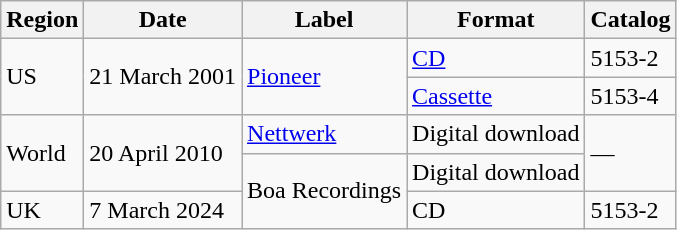<table class="wikitable">
<tr>
<th>Region</th>
<th>Date</th>
<th>Label</th>
<th>Format</th>
<th>Catalog</th>
</tr>
<tr>
<td rowspan="2">US</td>
<td rowspan="2">21 March 2001</td>
<td rowspan="2"><a href='#'>Pioneer</a></td>
<td><a href='#'>CD</a></td>
<td>5153-2</td>
</tr>
<tr>
<td><a href='#'>Cassette</a></td>
<td>5153-4</td>
</tr>
<tr>
<td rowspan="2">World</td>
<td rowspan="2">20 April 2010</td>
<td><a href='#'>Nettwerk</a></td>
<td>Digital download </td>
<td rowspan="2">—</td>
</tr>
<tr>
<td rowspan="2">Boa Recordings</td>
<td>Digital download</td>
</tr>
<tr>
<td>UK</td>
<td>7 March 2024</td>
<td>CD </td>
<td>5153-2</td>
</tr>
</table>
